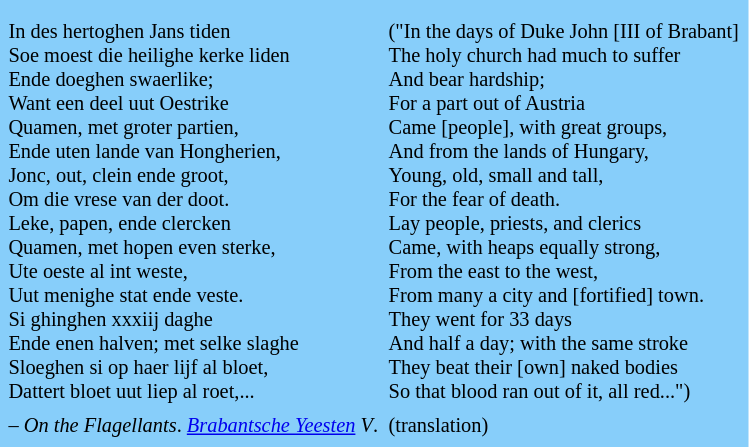<table class="toccolours" style="float: left; margin-left: 1em; margin-right: 2em; font-size: 85%; background:#87CEFA; color:black; width:25;" cellspacing="5">
<tr>
<td style="text-align: left;"></td>
</tr>
<tr>
<td style="text-align: left;">In des hertoghen Jans tiden<br>Soe moest die heilighe kerke liden<br>Ende doeghen swaerlike;<br>Want een deel uut Oestrike<br>Quamen, met groter partien,<br>Ende uten lande van Hongherien,<br>Jonc, out, clein ende groot,<br>Om die vrese van der doot.<br>Leke, papen, ende clercken<br>Quamen, met hopen even sterke,<br>Ute oeste al int weste,<br>Uut menighe stat ende veste.<br>Si ghinghen xxxiij daghe<br>Ende enen halven; met selke slaghe<br>Sloeghen si op haer lijf al bloet,<br>Dattert bloet uut liep al roet,...</td>
<td style="text-align: left;">("In the days of Duke John [III of Brabant]<br>The holy church had much to suffer<br>And bear hardship;<br>For a part out of Austria<br>Came [people], with great groups,<br>And from the lands of Hungary,<br>Young, old, small and tall,<br>For the fear of death.<br>Lay people, priests, and clerics<br>Came, with heaps equally strong,<br>From the east to the west,<br>From many a city and [fortified] town.<br>They went for 33 days<br>And half a day; with the same stroke<br>They beat their [own] naked bodies<br>So that blood ran out of it, all red...")<br></td>
</tr>
<tr>
<td style="text-align: left;">– <em>On the Flagellants</em>. <em><a href='#'>Brabantsche Yeesten</a> V</em>.</td>
<td style="text-align: left;">(translation)</td>
</tr>
</table>
